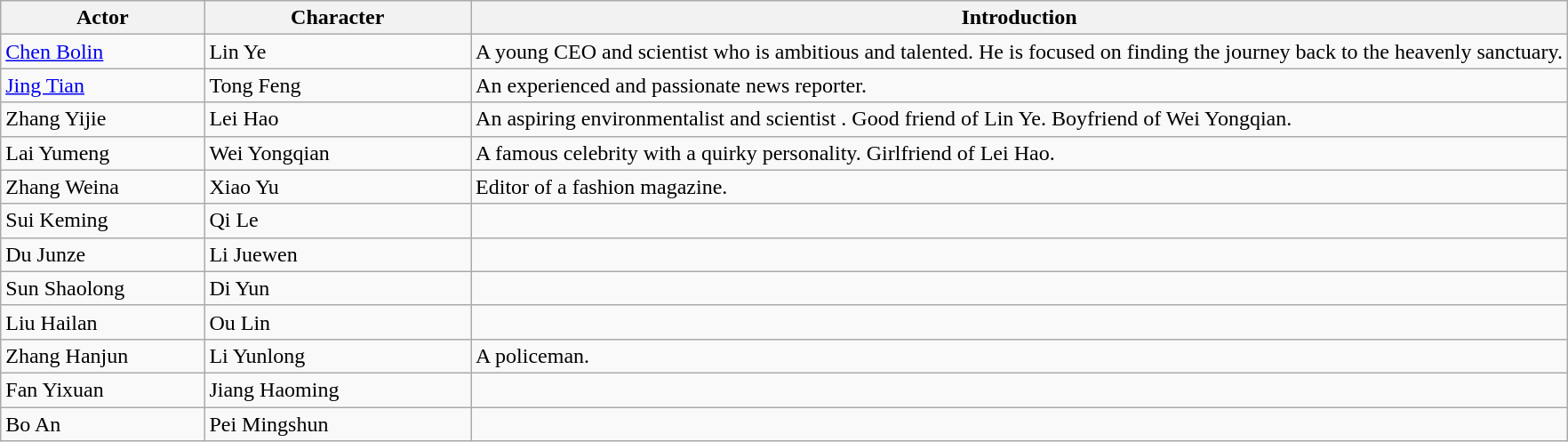<table class="wikitable">
<tr>
<th style="width:13%">Actor</th>
<th style="width:17%">Character</th>
<th>Introduction</th>
</tr>
<tr>
<td><a href='#'>Chen Bolin</a></td>
<td>Lin Ye</td>
<td>A young CEO and scientist who is ambitious and talented. He is focused on finding the journey back to the heavenly sanctuary.</td>
</tr>
<tr>
<td><a href='#'>Jing Tian</a></td>
<td>Tong Feng</td>
<td>An experienced and passionate news reporter.</td>
</tr>
<tr>
<td>Zhang Yijie</td>
<td>Lei Hao</td>
<td>An aspiring environmentalist and  scientist . Good friend of Lin Ye. Boyfriend of Wei Yongqian.</td>
</tr>
<tr>
<td>Lai Yumeng</td>
<td>Wei Yongqian</td>
<td>A famous celebrity with a quirky personality. Girlfriend  of Lei Hao.</td>
</tr>
<tr>
<td>Zhang Weina</td>
<td>Xiao Yu</td>
<td>Editor of a fashion magazine.</td>
</tr>
<tr>
<td>Sui Keming</td>
<td>Qi Le</td>
<td></td>
</tr>
<tr>
<td>Du Junze</td>
<td>Li Juewen</td>
<td></td>
</tr>
<tr>
<td>Sun Shaolong</td>
<td>Di Yun</td>
<td></td>
</tr>
<tr>
<td>Liu Hailan</td>
<td>Ou Lin</td>
<td></td>
</tr>
<tr>
<td>Zhang Hanjun</td>
<td>Li Yunlong</td>
<td>A policeman.</td>
</tr>
<tr>
<td>Fan Yixuan</td>
<td>Jiang Haoming</td>
<td></td>
</tr>
<tr>
<td>Bo An</td>
<td>Pei Mingshun</td>
<td></td>
</tr>
</table>
